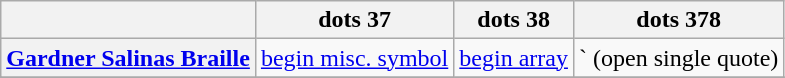<table class="wikitable">
<tr>
<th></th>
<th>dots 37</th>
<th>dots 38</th>
<th>dots 378</th>
</tr>
<tr>
<th align=left><a href='#'>Gardner Salinas Braille</a></th>
<td><a href='#'>begin misc. symbol</a></td>
<td><a href='#'>begin array</a></td>
<td>` (open single quote)</td>
</tr>
<tr>
</tr>
<tr>
</tr>
</table>
